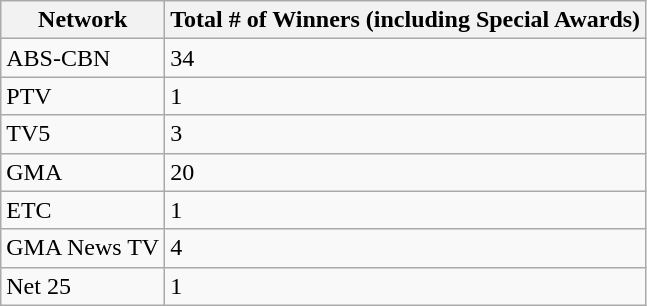<table class="wikitable sortable">
<tr>
<th>Network</th>
<th>Total # of Winners (including Special Awards)</th>
</tr>
<tr>
<td>ABS-CBN</td>
<td>34</td>
</tr>
<tr>
<td>PTV</td>
<td>1</td>
</tr>
<tr>
<td>TV5</td>
<td>3</td>
</tr>
<tr>
<td>GMA</td>
<td>20</td>
</tr>
<tr>
<td>ETC</td>
<td>1</td>
</tr>
<tr>
<td>GMA News TV</td>
<td>4</td>
</tr>
<tr>
<td>Net 25</td>
<td>1</td>
</tr>
</table>
